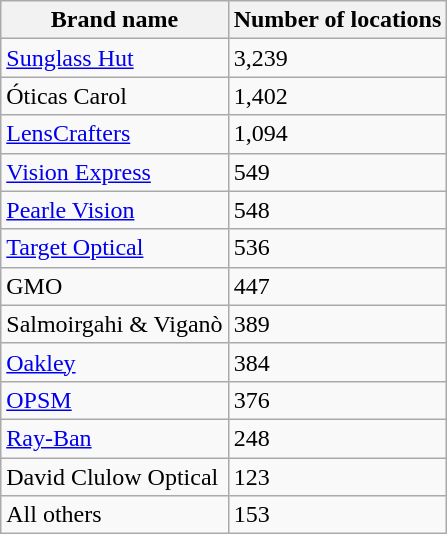<table class="wikitable">
<tr>
<th>Brand name</th>
<th>Number of locations</th>
</tr>
<tr>
<td><a href='#'>Sunglass Hut</a></td>
<td>3,239</td>
</tr>
<tr>
<td>Óticas Carol</td>
<td>1,402</td>
</tr>
<tr>
<td><a href='#'>LensCrafters</a></td>
<td>1,094</td>
</tr>
<tr>
<td><a href='#'>Vision Express</a></td>
<td>549</td>
</tr>
<tr>
<td><a href='#'>Pearle Vision</a></td>
<td>548</td>
</tr>
<tr>
<td><a href='#'>Target Optical</a></td>
<td>536</td>
</tr>
<tr>
<td>GMO</td>
<td>447</td>
</tr>
<tr>
<td>Salmoirgahi & Viganò</td>
<td>389</td>
</tr>
<tr>
<td><a href='#'>Oakley</a></td>
<td>384</td>
</tr>
<tr>
<td><a href='#'>OPSM</a></td>
<td>376</td>
</tr>
<tr>
<td><a href='#'>Ray-Ban</a></td>
<td>248</td>
</tr>
<tr>
<td>David Clulow Optical</td>
<td>123</td>
</tr>
<tr>
<td>All others</td>
<td>153</td>
</tr>
</table>
